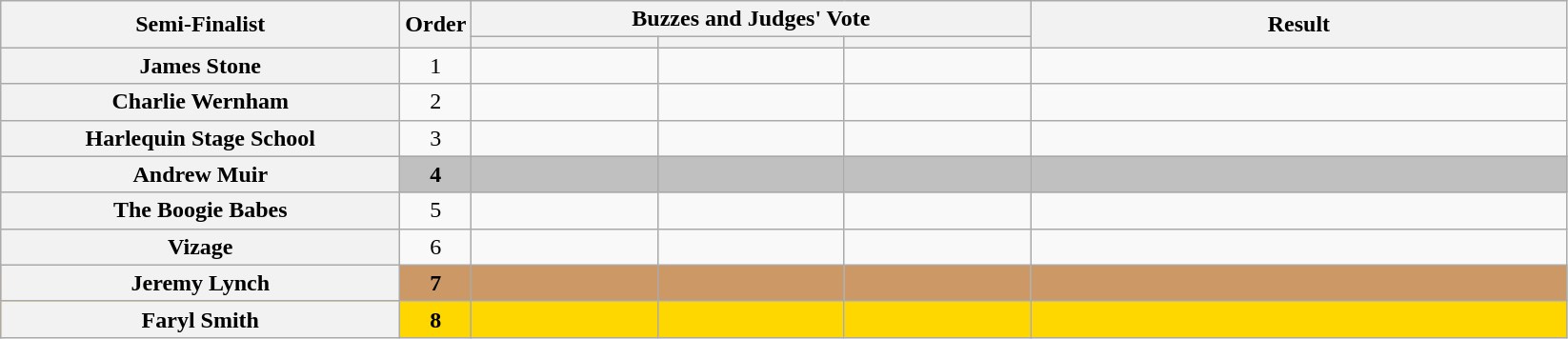<table class="wikitable plainrowheaders sortable" style="text-align:center;">
<tr>
<th scope="col" rowspan="2" class="unsortable" style="width:17em;">Semi-Finalist</th>
<th scope="col" rowspan="2" style="width:1em;">Order</th>
<th scope="col" colspan="3" class="unsortable" style="width:24em;">Buzzes and Judges' Vote</th>
<th scope="col" rowspan="2" style="width:23em;">Result</th>
</tr>
<tr>
<th scope="col" class="unsortable" style="width:6em;"></th>
<th scope="col" class="unsortable" style="width:6em;"></th>
<th scope="col" class="unsortable" style="width:6em;"></th>
</tr>
<tr>
<th scope="row">James Stone</th>
<td>1</td>
<td style="text-align:center;"></td>
<td style="text-align:center;"></td>
<td style="text-align:center;"></td>
<td></td>
</tr>
<tr>
<th scope="row">Charlie Wernham</th>
<td>2</td>
<td style="text-align:center;"></td>
<td style="text-align:center;"></td>
<td style="text-align:center;"></td>
<td></td>
</tr>
<tr>
<th scope="row">Harlequin Stage School</th>
<td>3</td>
<td style="text-align:center;"></td>
<td style="text-align:center;"></td>
<td style="text-align:center;"></td>
<td></td>
</tr>
<tr bgcolor=silver>
<th scope="row"><strong>Andrew Muir</strong></th>
<td><strong>4</strong></td>
<td style="text-align:center;"></td>
<td style="text-align:center;"></td>
<td style="text-align:center;"></td>
<td><strong></strong></td>
</tr>
<tr>
<th scope="row">The Boogie Babes</th>
<td>5</td>
<td style="text-align:center;"></td>
<td style="text-align:center;"></td>
<td style="text-align:center;"></td>
<td></td>
</tr>
<tr>
<th scope="row">Vizage</th>
<td>6</td>
<td style="text-align:center;"></td>
<td style="text-align:center;"></td>
<td style="text-align:center;"></td>
<td></td>
</tr>
<tr bgcolor=#c96>
<th scope="row"><strong>Jeremy Lynch</strong></th>
<td><strong>7</strong></td>
<td style="text-align:center;"></td>
<td style="text-align:center;"></td>
<td style="text-align:center;"></td>
<td><strong></strong></td>
</tr>
<tr bgcolor=gold>
<th scope="row"><strong>Faryl Smith</strong></th>
<td><strong>8</strong></td>
<td style="text-align:center;"></td>
<td style="text-align:center;"></td>
<td style="text-align:center;"></td>
<td><strong></strong></td>
</tr>
</table>
